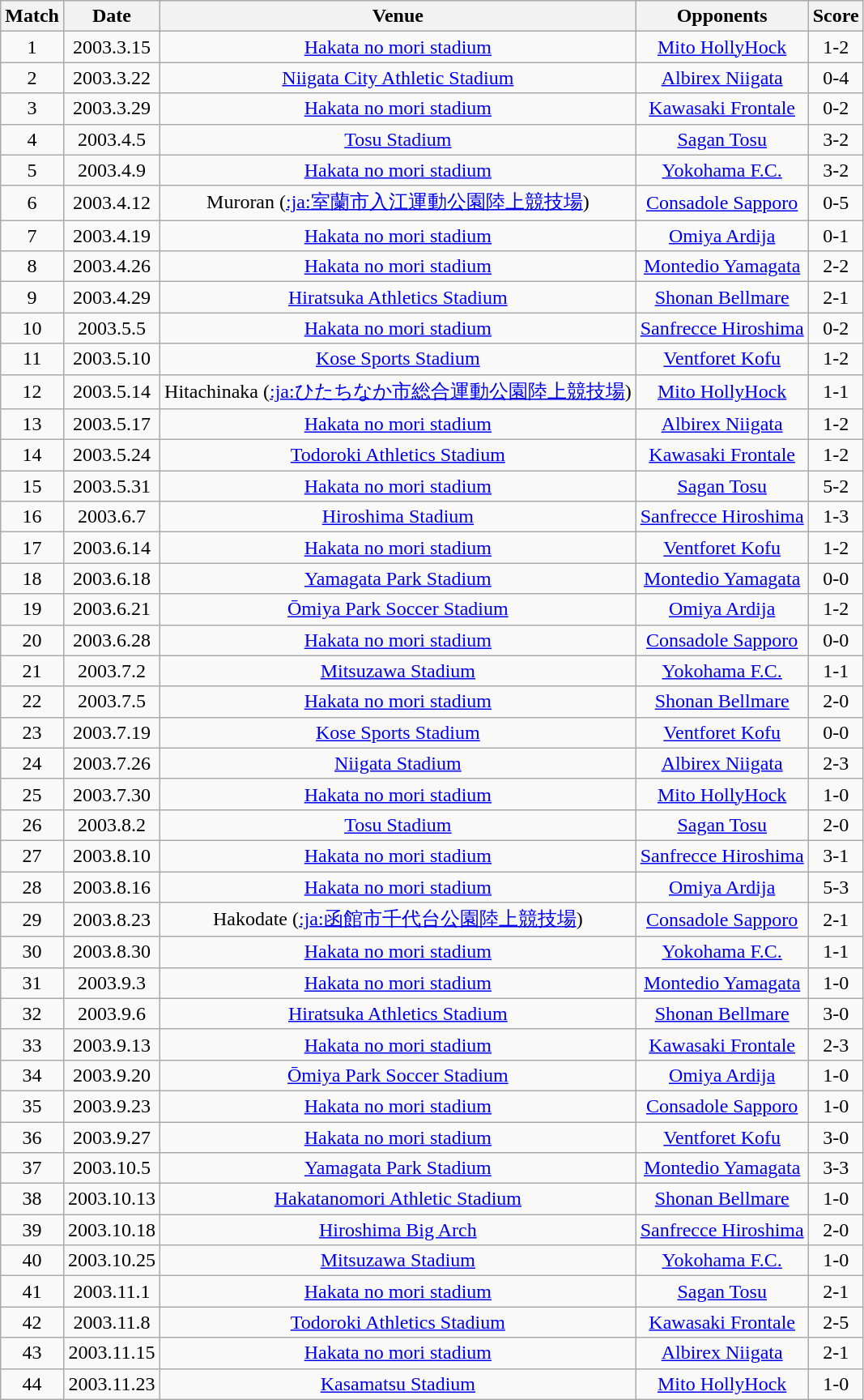<table class="wikitable" style="text-align:center;">
<tr>
<th>Match</th>
<th>Date</th>
<th>Venue</th>
<th>Opponents</th>
<th>Score</th>
</tr>
<tr>
<td>1</td>
<td>2003.3.15</td>
<td><a href='#'>Hakata no mori stadium</a></td>
<td><a href='#'>Mito HollyHock</a></td>
<td>1-2</td>
</tr>
<tr>
<td>2</td>
<td>2003.3.22</td>
<td><a href='#'>Niigata City Athletic Stadium</a></td>
<td><a href='#'>Albirex Niigata</a></td>
<td>0-4</td>
</tr>
<tr>
<td>3</td>
<td>2003.3.29</td>
<td><a href='#'>Hakata no mori stadium</a></td>
<td><a href='#'>Kawasaki Frontale</a></td>
<td>0-2</td>
</tr>
<tr>
<td>4</td>
<td>2003.4.5</td>
<td><a href='#'>Tosu Stadium</a></td>
<td><a href='#'>Sagan Tosu</a></td>
<td>3-2</td>
</tr>
<tr>
<td>5</td>
<td>2003.4.9</td>
<td><a href='#'>Hakata no mori stadium</a></td>
<td><a href='#'>Yokohama F.C.</a></td>
<td>3-2</td>
</tr>
<tr>
<td>6</td>
<td>2003.4.12</td>
<td>Muroran (<a href='#'>:ja:室蘭市入江運動公園陸上競技場</a>)</td>
<td><a href='#'>Consadole Sapporo</a></td>
<td>0-5</td>
</tr>
<tr>
<td>7</td>
<td>2003.4.19</td>
<td><a href='#'>Hakata no mori stadium</a></td>
<td><a href='#'>Omiya Ardija</a></td>
<td>0-1</td>
</tr>
<tr>
<td>8</td>
<td>2003.4.26</td>
<td><a href='#'>Hakata no mori stadium</a></td>
<td><a href='#'>Montedio Yamagata</a></td>
<td>2-2</td>
</tr>
<tr>
<td>9</td>
<td>2003.4.29</td>
<td><a href='#'>Hiratsuka Athletics Stadium</a></td>
<td><a href='#'>Shonan Bellmare</a></td>
<td>2-1</td>
</tr>
<tr>
<td>10</td>
<td>2003.5.5</td>
<td><a href='#'>Hakata no mori stadium</a></td>
<td><a href='#'>Sanfrecce Hiroshima</a></td>
<td>0-2</td>
</tr>
<tr>
<td>11</td>
<td>2003.5.10</td>
<td><a href='#'>Kose Sports Stadium</a></td>
<td><a href='#'>Ventforet Kofu</a></td>
<td>1-2</td>
</tr>
<tr>
<td>12</td>
<td>2003.5.14</td>
<td>Hitachinaka (<a href='#'>:ja:ひたちなか市総合運動公園陸上競技場</a>)</td>
<td><a href='#'>Mito HollyHock</a></td>
<td>1-1</td>
</tr>
<tr>
<td>13</td>
<td>2003.5.17</td>
<td><a href='#'>Hakata no mori stadium</a></td>
<td><a href='#'>Albirex Niigata</a></td>
<td>1-2</td>
</tr>
<tr>
<td>14</td>
<td>2003.5.24</td>
<td><a href='#'>Todoroki Athletics Stadium</a></td>
<td><a href='#'>Kawasaki Frontale</a></td>
<td>1-2</td>
</tr>
<tr>
<td>15</td>
<td>2003.5.31</td>
<td><a href='#'>Hakata no mori stadium</a></td>
<td><a href='#'>Sagan Tosu</a></td>
<td>5-2</td>
</tr>
<tr>
<td>16</td>
<td>2003.6.7</td>
<td><a href='#'>Hiroshima Stadium</a></td>
<td><a href='#'>Sanfrecce Hiroshima</a></td>
<td>1-3</td>
</tr>
<tr>
<td>17</td>
<td>2003.6.14</td>
<td><a href='#'>Hakata no mori stadium</a></td>
<td><a href='#'>Ventforet Kofu</a></td>
<td>1-2</td>
</tr>
<tr>
<td>18</td>
<td>2003.6.18</td>
<td><a href='#'>Yamagata Park Stadium</a></td>
<td><a href='#'>Montedio Yamagata</a></td>
<td>0-0</td>
</tr>
<tr>
<td>19</td>
<td>2003.6.21</td>
<td><a href='#'>Ōmiya Park Soccer Stadium</a></td>
<td><a href='#'>Omiya Ardija</a></td>
<td>1-2</td>
</tr>
<tr>
<td>20</td>
<td>2003.6.28</td>
<td><a href='#'>Hakata no mori stadium</a></td>
<td><a href='#'>Consadole Sapporo</a></td>
<td>0-0</td>
</tr>
<tr>
<td>21</td>
<td>2003.7.2</td>
<td><a href='#'>Mitsuzawa Stadium</a></td>
<td><a href='#'>Yokohama F.C.</a></td>
<td>1-1</td>
</tr>
<tr>
<td>22</td>
<td>2003.7.5</td>
<td><a href='#'>Hakata no mori stadium</a></td>
<td><a href='#'>Shonan Bellmare</a></td>
<td>2-0</td>
</tr>
<tr>
<td>23</td>
<td>2003.7.19</td>
<td><a href='#'>Kose Sports Stadium</a></td>
<td><a href='#'>Ventforet Kofu</a></td>
<td>0-0</td>
</tr>
<tr>
<td>24</td>
<td>2003.7.26</td>
<td><a href='#'>Niigata Stadium</a></td>
<td><a href='#'>Albirex Niigata</a></td>
<td>2-3</td>
</tr>
<tr>
<td>25</td>
<td>2003.7.30</td>
<td><a href='#'>Hakata no mori stadium</a></td>
<td><a href='#'>Mito HollyHock</a></td>
<td>1-0</td>
</tr>
<tr>
<td>26</td>
<td>2003.8.2</td>
<td><a href='#'>Tosu Stadium</a></td>
<td><a href='#'>Sagan Tosu</a></td>
<td>2-0</td>
</tr>
<tr>
<td>27</td>
<td>2003.8.10</td>
<td><a href='#'>Hakata no mori stadium</a></td>
<td><a href='#'>Sanfrecce Hiroshima</a></td>
<td>3-1</td>
</tr>
<tr>
<td>28</td>
<td>2003.8.16</td>
<td><a href='#'>Hakata no mori stadium</a></td>
<td><a href='#'>Omiya Ardija</a></td>
<td>5-3</td>
</tr>
<tr>
<td>29</td>
<td>2003.8.23</td>
<td>Hakodate (<a href='#'>:ja:函館市千代台公園陸上競技場</a>)</td>
<td><a href='#'>Consadole Sapporo</a></td>
<td>2-1</td>
</tr>
<tr>
<td>30</td>
<td>2003.8.30</td>
<td><a href='#'>Hakata no mori stadium</a></td>
<td><a href='#'>Yokohama F.C.</a></td>
<td>1-1</td>
</tr>
<tr>
<td>31</td>
<td>2003.9.3</td>
<td><a href='#'>Hakata no mori stadium</a></td>
<td><a href='#'>Montedio Yamagata</a></td>
<td>1-0</td>
</tr>
<tr>
<td>32</td>
<td>2003.9.6</td>
<td><a href='#'>Hiratsuka Athletics Stadium</a></td>
<td><a href='#'>Shonan Bellmare</a></td>
<td>3-0</td>
</tr>
<tr>
<td>33</td>
<td>2003.9.13</td>
<td><a href='#'>Hakata no mori stadium</a></td>
<td><a href='#'>Kawasaki Frontale</a></td>
<td>2-3</td>
</tr>
<tr>
<td>34</td>
<td>2003.9.20</td>
<td><a href='#'>Ōmiya Park Soccer Stadium</a></td>
<td><a href='#'>Omiya Ardija</a></td>
<td>1-0</td>
</tr>
<tr>
<td>35</td>
<td>2003.9.23</td>
<td><a href='#'>Hakata no mori stadium</a></td>
<td><a href='#'>Consadole Sapporo</a></td>
<td>1-0</td>
</tr>
<tr>
<td>36</td>
<td>2003.9.27</td>
<td><a href='#'>Hakata no mori stadium</a></td>
<td><a href='#'>Ventforet Kofu</a></td>
<td>3-0</td>
</tr>
<tr>
<td>37</td>
<td>2003.10.5</td>
<td><a href='#'>Yamagata Park Stadium</a></td>
<td><a href='#'>Montedio Yamagata</a></td>
<td>3-3</td>
</tr>
<tr>
<td>38</td>
<td>2003.10.13</td>
<td><a href='#'>Hakatanomori Athletic Stadium</a></td>
<td><a href='#'>Shonan Bellmare</a></td>
<td>1-0</td>
</tr>
<tr>
<td>39</td>
<td>2003.10.18</td>
<td><a href='#'>Hiroshima Big Arch</a></td>
<td><a href='#'>Sanfrecce Hiroshima</a></td>
<td>2-0</td>
</tr>
<tr>
<td>40</td>
<td>2003.10.25</td>
<td><a href='#'>Mitsuzawa Stadium</a></td>
<td><a href='#'>Yokohama F.C.</a></td>
<td>1-0</td>
</tr>
<tr>
<td>41</td>
<td>2003.11.1</td>
<td><a href='#'>Hakata no mori stadium</a></td>
<td><a href='#'>Sagan Tosu</a></td>
<td>2-1</td>
</tr>
<tr>
<td>42</td>
<td>2003.11.8</td>
<td><a href='#'>Todoroki Athletics Stadium</a></td>
<td><a href='#'>Kawasaki Frontale</a></td>
<td>2-5</td>
</tr>
<tr>
<td>43</td>
<td>2003.11.15</td>
<td><a href='#'>Hakata no mori stadium</a></td>
<td><a href='#'>Albirex Niigata</a></td>
<td>2-1</td>
</tr>
<tr>
<td>44</td>
<td>2003.11.23</td>
<td><a href='#'>Kasamatsu Stadium</a></td>
<td><a href='#'>Mito HollyHock</a></td>
<td>1-0</td>
</tr>
</table>
